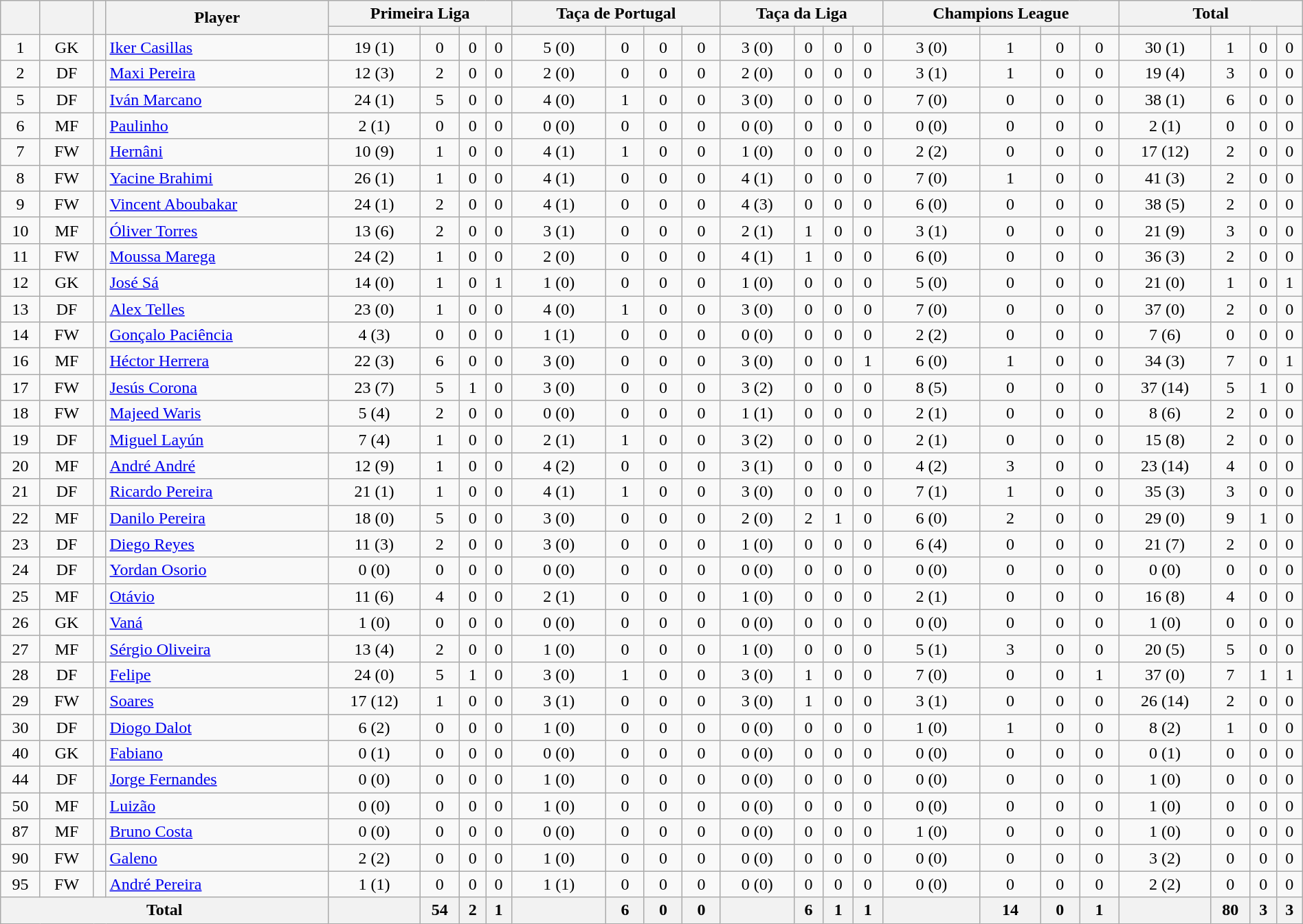<table class=wikitable style="text-align:center; width:100%">
<tr>
<th rowspan=2></th>
<th rowspan=2></th>
<th rowspan=2></th>
<th rowspan=2>Player</th>
<th colspan=4>Primeira Liga</th>
<th colspan=4>Taça de Portugal</th>
<th colspan=4>Taça da Liga</th>
<th colspan=4>Champions League</th>
<th colspan=4>Total</th>
</tr>
<tr>
<th></th>
<th></th>
<th></th>
<th></th>
<th></th>
<th></th>
<th></th>
<th></th>
<th></th>
<th></th>
<th></th>
<th></th>
<th></th>
<th></th>
<th></th>
<th></th>
<th></th>
<th></th>
<th></th>
<th></th>
</tr>
<tr>
<td>1</td>
<td>GK</td>
<td></td>
<td align=left><a href='#'>Iker Casillas</a></td>
<td>19 (1)</td>
<td>0</td>
<td>0</td>
<td>0</td>
<td>5 (0)</td>
<td>0</td>
<td>0</td>
<td>0</td>
<td>3 (0)</td>
<td>0</td>
<td>0</td>
<td>0</td>
<td>3 (0)</td>
<td>1</td>
<td>0</td>
<td>0</td>
<td>30 (1)</td>
<td>1</td>
<td>0</td>
<td>0</td>
</tr>
<tr>
<td>2</td>
<td>DF</td>
<td></td>
<td align=left><a href='#'>Maxi Pereira</a></td>
<td>12 (3)</td>
<td>2</td>
<td>0</td>
<td>0</td>
<td>2 (0)</td>
<td>0</td>
<td>0</td>
<td>0</td>
<td>2 (0)</td>
<td>0</td>
<td>0</td>
<td>0</td>
<td>3 (1)</td>
<td>1</td>
<td>0</td>
<td>0</td>
<td>19 (4)</td>
<td>3</td>
<td>0</td>
<td>0</td>
</tr>
<tr>
<td>5</td>
<td>DF</td>
<td></td>
<td align=left><a href='#'>Iván Marcano</a></td>
<td>24 (1)</td>
<td>5</td>
<td>0</td>
<td>0</td>
<td>4 (0)</td>
<td>1</td>
<td>0</td>
<td>0</td>
<td>3 (0)</td>
<td>0</td>
<td>0</td>
<td>0</td>
<td>7 (0)</td>
<td>0</td>
<td>0</td>
<td>0</td>
<td>38 (1)</td>
<td>6</td>
<td>0</td>
<td>0</td>
</tr>
<tr>
<td>6</td>
<td>MF</td>
<td></td>
<td align=left><a href='#'>Paulinho</a></td>
<td>2 (1)</td>
<td>0</td>
<td>0</td>
<td>0</td>
<td>0 (0)</td>
<td>0</td>
<td>0</td>
<td>0</td>
<td>0 (0)</td>
<td>0</td>
<td>0</td>
<td>0</td>
<td>0 (0)</td>
<td>0</td>
<td>0</td>
<td>0</td>
<td>2 (1)</td>
<td>0</td>
<td>0</td>
<td>0</td>
</tr>
<tr>
<td>7</td>
<td>FW</td>
<td></td>
<td align=left><a href='#'>Hernâni</a></td>
<td>10 (9)</td>
<td>1</td>
<td>0</td>
<td>0</td>
<td>4 (1)</td>
<td>1</td>
<td>0</td>
<td>0</td>
<td>1 (0)</td>
<td>0</td>
<td>0</td>
<td>0</td>
<td>2 (2)</td>
<td>0</td>
<td>0</td>
<td>0</td>
<td>17 (12)</td>
<td>2</td>
<td>0</td>
<td>0</td>
</tr>
<tr>
<td>8</td>
<td>FW</td>
<td></td>
<td align=left><a href='#'>Yacine Brahimi</a></td>
<td>26 (1)</td>
<td>1</td>
<td>0</td>
<td>0</td>
<td>4 (1)</td>
<td>0</td>
<td>0</td>
<td>0</td>
<td>4 (1)</td>
<td>0</td>
<td>0</td>
<td>0</td>
<td>7 (0)</td>
<td>1</td>
<td>0</td>
<td>0</td>
<td>41 (3)</td>
<td>2</td>
<td>0</td>
<td>0</td>
</tr>
<tr>
<td>9</td>
<td>FW</td>
<td></td>
<td align=left><a href='#'>Vincent Aboubakar</a></td>
<td>24 (1)</td>
<td>2</td>
<td>0</td>
<td>0</td>
<td>4 (1)</td>
<td>0</td>
<td>0</td>
<td>0</td>
<td>4 (3)</td>
<td>0</td>
<td>0</td>
<td>0</td>
<td>6 (0)</td>
<td>0</td>
<td>0</td>
<td>0</td>
<td>38 (5)</td>
<td>2</td>
<td>0</td>
<td>0</td>
</tr>
<tr>
<td>10</td>
<td>MF</td>
<td></td>
<td align=left><a href='#'>Óliver Torres</a></td>
<td>13 (6)</td>
<td>2</td>
<td>0</td>
<td>0</td>
<td>3 (1)</td>
<td>0</td>
<td>0</td>
<td>0</td>
<td>2 (1)</td>
<td>1</td>
<td>0</td>
<td>0</td>
<td>3 (1)</td>
<td>0</td>
<td>0</td>
<td>0</td>
<td>21 (9)</td>
<td>3</td>
<td>0</td>
<td>0</td>
</tr>
<tr>
<td>11</td>
<td>FW</td>
<td></td>
<td align=left><a href='#'>Moussa Marega</a></td>
<td>24 (2)</td>
<td>1</td>
<td>0</td>
<td>0</td>
<td>2 (0)</td>
<td>0</td>
<td>0</td>
<td>0</td>
<td>4 (1)</td>
<td>1</td>
<td>0</td>
<td>0</td>
<td>6 (0)</td>
<td>0</td>
<td>0</td>
<td>0</td>
<td>36 (3)</td>
<td>2</td>
<td>0</td>
<td>0</td>
</tr>
<tr>
<td>12</td>
<td>GK</td>
<td></td>
<td align=left><a href='#'>José Sá</a></td>
<td>14 (0)</td>
<td>1</td>
<td>0</td>
<td>1</td>
<td>1 (0)</td>
<td>0</td>
<td>0</td>
<td>0</td>
<td>1 (0)</td>
<td>0</td>
<td>0</td>
<td>0</td>
<td>5 (0)</td>
<td>0</td>
<td>0</td>
<td>0</td>
<td>21 (0)</td>
<td>1</td>
<td>0</td>
<td>1</td>
</tr>
<tr>
<td>13</td>
<td>DF</td>
<td></td>
<td align=left><a href='#'>Alex Telles</a></td>
<td>23 (0)</td>
<td>1</td>
<td>0</td>
<td>0</td>
<td>4 (0)</td>
<td>1</td>
<td>0</td>
<td>0</td>
<td>3 (0)</td>
<td>0</td>
<td>0</td>
<td>0</td>
<td>7 (0)</td>
<td>0</td>
<td>0</td>
<td>0</td>
<td>37 (0)</td>
<td>2</td>
<td>0</td>
<td>0</td>
</tr>
<tr>
<td>14</td>
<td>FW</td>
<td></td>
<td align=left><a href='#'>Gonçalo Paciência</a></td>
<td>4 (3)</td>
<td>0</td>
<td>0</td>
<td>0</td>
<td>1 (1)</td>
<td>0</td>
<td>0</td>
<td>0</td>
<td>0 (0)</td>
<td>0</td>
<td>0</td>
<td>0</td>
<td>2 (2)</td>
<td>0</td>
<td>0</td>
<td>0</td>
<td>7 (6)</td>
<td>0</td>
<td>0</td>
<td>0</td>
</tr>
<tr>
<td>16</td>
<td>MF</td>
<td></td>
<td align=left><a href='#'>Héctor Herrera</a></td>
<td>22 (3)</td>
<td>6</td>
<td>0</td>
<td>0</td>
<td>3 (0)</td>
<td>0</td>
<td>0</td>
<td>0</td>
<td>3 (0)</td>
<td>0</td>
<td>0</td>
<td>1</td>
<td>6 (0)</td>
<td>1</td>
<td>0</td>
<td>0</td>
<td>34 (3)</td>
<td>7</td>
<td>0</td>
<td>1</td>
</tr>
<tr>
<td>17</td>
<td>FW</td>
<td></td>
<td align=left><a href='#'>Jesús Corona</a></td>
<td>23 (7)</td>
<td>5</td>
<td>1</td>
<td>0</td>
<td>3 (0)</td>
<td>0</td>
<td>0</td>
<td>0</td>
<td>3 (2)</td>
<td>0</td>
<td>0</td>
<td>0</td>
<td>8 (5)</td>
<td>0</td>
<td>0</td>
<td>0</td>
<td>37 (14)</td>
<td>5</td>
<td>1</td>
<td>0</td>
</tr>
<tr>
<td>18</td>
<td>FW</td>
<td></td>
<td align=left><a href='#'>Majeed Waris</a></td>
<td>5 (4)</td>
<td>2</td>
<td>0</td>
<td>0</td>
<td>0 (0)</td>
<td>0</td>
<td>0</td>
<td>0</td>
<td>1 (1)</td>
<td>0</td>
<td>0</td>
<td>0</td>
<td>2 (1)</td>
<td>0</td>
<td>0</td>
<td>0</td>
<td>8 (6)</td>
<td>2</td>
<td>0</td>
<td>0</td>
</tr>
<tr>
<td>19</td>
<td>DF</td>
<td></td>
<td align=left><a href='#'>Miguel Layún</a></td>
<td>7 (4)</td>
<td>1</td>
<td>0</td>
<td>0</td>
<td>2 (1)</td>
<td>1</td>
<td>0</td>
<td>0</td>
<td>3 (2)</td>
<td>0</td>
<td>0</td>
<td>0</td>
<td>2 (1)</td>
<td>0</td>
<td>0</td>
<td>0</td>
<td>15 (8)</td>
<td>2</td>
<td>0</td>
<td>0</td>
</tr>
<tr>
<td>20</td>
<td>MF</td>
<td></td>
<td align=left><a href='#'>André André</a></td>
<td>12 (9)</td>
<td>1</td>
<td>0</td>
<td>0</td>
<td>4 (2)</td>
<td>0</td>
<td>0</td>
<td>0</td>
<td>3 (1)</td>
<td>0</td>
<td>0</td>
<td>0</td>
<td>4 (2)</td>
<td>3</td>
<td>0</td>
<td>0</td>
<td>23 (14)</td>
<td>4</td>
<td>0</td>
<td>0</td>
</tr>
<tr>
<td>21</td>
<td>DF</td>
<td></td>
<td align=left><a href='#'>Ricardo Pereira</a></td>
<td>21 (1)</td>
<td>1</td>
<td>0</td>
<td>0</td>
<td>4 (1)</td>
<td>1</td>
<td>0</td>
<td>0</td>
<td>3 (0)</td>
<td>0</td>
<td>0</td>
<td>0</td>
<td>7 (1)</td>
<td>1</td>
<td>0</td>
<td>0</td>
<td>35 (3)</td>
<td>3</td>
<td>0</td>
<td>0</td>
</tr>
<tr>
<td>22</td>
<td>MF</td>
<td></td>
<td align=left><a href='#'>Danilo Pereira</a></td>
<td>18 (0)</td>
<td>5</td>
<td>0</td>
<td>0</td>
<td>3 (0)</td>
<td>0</td>
<td>0</td>
<td>0</td>
<td>2 (0)</td>
<td>2</td>
<td>1</td>
<td>0</td>
<td>6 (0)</td>
<td>2</td>
<td>0</td>
<td>0</td>
<td>29 (0)</td>
<td>9</td>
<td>1</td>
<td>0</td>
</tr>
<tr>
<td>23</td>
<td>DF</td>
<td></td>
<td align=left><a href='#'>Diego Reyes</a></td>
<td>11 (3)</td>
<td>2</td>
<td>0</td>
<td>0</td>
<td>3 (0)</td>
<td>0</td>
<td>0</td>
<td>0</td>
<td>1 (0)</td>
<td>0</td>
<td>0</td>
<td>0</td>
<td>6 (4)</td>
<td>0</td>
<td>0</td>
<td>0</td>
<td>21 (7)</td>
<td>2</td>
<td>0</td>
<td>0</td>
</tr>
<tr>
<td>24</td>
<td>DF</td>
<td></td>
<td align=left><a href='#'>Yordan Osorio</a></td>
<td>0 (0)</td>
<td>0</td>
<td>0</td>
<td>0</td>
<td>0 (0)</td>
<td>0</td>
<td>0</td>
<td>0</td>
<td>0 (0)</td>
<td>0</td>
<td>0</td>
<td>0</td>
<td>0 (0)</td>
<td>0</td>
<td>0</td>
<td>0</td>
<td>0 (0)</td>
<td>0</td>
<td>0</td>
<td>0</td>
</tr>
<tr>
<td>25</td>
<td>MF</td>
<td></td>
<td align=left><a href='#'>Otávio</a></td>
<td>11 (6)</td>
<td>4</td>
<td>0</td>
<td>0</td>
<td>2 (1)</td>
<td>0</td>
<td>0</td>
<td>0</td>
<td>1 (0)</td>
<td>0</td>
<td>0</td>
<td>0</td>
<td>2 (1)</td>
<td>0</td>
<td>0</td>
<td>0</td>
<td>16 (8)</td>
<td>4</td>
<td>0</td>
<td>0</td>
</tr>
<tr>
<td>26</td>
<td>GK</td>
<td></td>
<td align=left><a href='#'>Vaná</a></td>
<td>1 (0)</td>
<td>0</td>
<td>0</td>
<td>0</td>
<td>0 (0)</td>
<td>0</td>
<td>0</td>
<td>0</td>
<td>0 (0)</td>
<td>0</td>
<td>0</td>
<td>0</td>
<td>0 (0)</td>
<td>0</td>
<td>0</td>
<td>0</td>
<td>1 (0)</td>
<td>0</td>
<td>0</td>
<td>0</td>
</tr>
<tr>
<td>27</td>
<td>MF</td>
<td></td>
<td align=left><a href='#'>Sérgio Oliveira</a></td>
<td>13 (4)</td>
<td>2</td>
<td>0</td>
<td>0</td>
<td>1 (0)</td>
<td>0</td>
<td>0</td>
<td>0</td>
<td>1 (0)</td>
<td>0</td>
<td>0</td>
<td>0</td>
<td>5 (1)</td>
<td>3</td>
<td>0</td>
<td>0</td>
<td>20 (5)</td>
<td>5</td>
<td>0</td>
<td>0</td>
</tr>
<tr>
<td>28</td>
<td>DF</td>
<td></td>
<td align=left><a href='#'>Felipe</a></td>
<td>24 (0)</td>
<td>5</td>
<td>1</td>
<td>0</td>
<td>3 (0)</td>
<td>1</td>
<td>0</td>
<td>0</td>
<td>3 (0)</td>
<td>1</td>
<td>0</td>
<td>0</td>
<td>7 (0)</td>
<td>0</td>
<td>0</td>
<td>1</td>
<td>37 (0)</td>
<td>7</td>
<td>1</td>
<td>1</td>
</tr>
<tr>
<td>29</td>
<td>FW</td>
<td></td>
<td align=left><a href='#'>Soares</a></td>
<td>17 (12)</td>
<td>1</td>
<td>0</td>
<td>0</td>
<td>3 (1)</td>
<td>0</td>
<td>0</td>
<td>0</td>
<td>3 (0)</td>
<td>1</td>
<td>0</td>
<td>0</td>
<td>3 (1)</td>
<td>0</td>
<td>0</td>
<td>0</td>
<td>26 (14)</td>
<td>2</td>
<td>0</td>
<td>0</td>
</tr>
<tr>
<td>30</td>
<td>DF</td>
<td></td>
<td align=left><a href='#'>Diogo Dalot</a></td>
<td>6 (2)</td>
<td>0</td>
<td>0</td>
<td>0</td>
<td>1 (0)</td>
<td>0</td>
<td>0</td>
<td>0</td>
<td>0 (0)</td>
<td>0</td>
<td>0</td>
<td>0</td>
<td>1 (0)</td>
<td>1</td>
<td>0</td>
<td>0</td>
<td>8 (2)</td>
<td>1</td>
<td>0</td>
<td>0</td>
</tr>
<tr>
<td>40</td>
<td>GK</td>
<td></td>
<td align=left><a href='#'>Fabiano</a></td>
<td>0 (1)</td>
<td>0</td>
<td>0</td>
<td>0</td>
<td>0 (0)</td>
<td>0</td>
<td>0</td>
<td>0</td>
<td>0 (0)</td>
<td>0</td>
<td>0</td>
<td>0</td>
<td>0 (0)</td>
<td>0</td>
<td>0</td>
<td>0</td>
<td>0 (1)</td>
<td>0</td>
<td>0</td>
<td>0</td>
</tr>
<tr>
<td>44</td>
<td>DF</td>
<td></td>
<td align=left><a href='#'>Jorge Fernandes</a></td>
<td>0 (0)</td>
<td>0</td>
<td>0</td>
<td>0</td>
<td>1 (0)</td>
<td>0</td>
<td>0</td>
<td>0</td>
<td>0 (0)</td>
<td>0</td>
<td>0</td>
<td>0</td>
<td>0 (0)</td>
<td>0</td>
<td>0</td>
<td>0</td>
<td>1 (0)</td>
<td>0</td>
<td>0</td>
<td>0</td>
</tr>
<tr>
<td>50</td>
<td>MF</td>
<td></td>
<td align=left><a href='#'>Luizão</a></td>
<td>0 (0)</td>
<td>0</td>
<td>0</td>
<td>0</td>
<td>1 (0)</td>
<td>0</td>
<td>0</td>
<td>0</td>
<td>0 (0)</td>
<td>0</td>
<td>0</td>
<td>0</td>
<td>0 (0)</td>
<td>0</td>
<td>0</td>
<td>0</td>
<td>1 (0)</td>
<td>0</td>
<td>0</td>
<td>0</td>
</tr>
<tr>
<td>87</td>
<td>MF</td>
<td></td>
<td align=left><a href='#'>Bruno Costa</a></td>
<td>0 (0)</td>
<td>0</td>
<td>0</td>
<td>0</td>
<td>0 (0)</td>
<td>0</td>
<td>0</td>
<td>0</td>
<td>0 (0)</td>
<td>0</td>
<td>0</td>
<td>0</td>
<td>1 (0)</td>
<td>0</td>
<td>0</td>
<td>0</td>
<td>1 (0)</td>
<td>0</td>
<td>0</td>
<td>0</td>
</tr>
<tr>
<td>90</td>
<td>FW</td>
<td></td>
<td align=left><a href='#'>Galeno</a></td>
<td>2 (2)</td>
<td>0</td>
<td>0</td>
<td>0</td>
<td>1 (0)</td>
<td>0</td>
<td>0</td>
<td>0</td>
<td>0 (0)</td>
<td>0</td>
<td>0</td>
<td>0</td>
<td>0 (0)</td>
<td>0</td>
<td>0</td>
<td>0</td>
<td>3 (2)</td>
<td>0</td>
<td>0</td>
<td>0</td>
</tr>
<tr>
<td>95</td>
<td>FW</td>
<td></td>
<td align=left><a href='#'>André Pereira</a></td>
<td>1 (1)</td>
<td>0</td>
<td>0</td>
<td>0</td>
<td>1 (1)</td>
<td>0</td>
<td>0</td>
<td>0</td>
<td>0 (0)</td>
<td>0</td>
<td>0</td>
<td>0</td>
<td>0 (0)</td>
<td>0</td>
<td>0</td>
<td>0</td>
<td>2 (2)</td>
<td>0</td>
<td>0</td>
<td>0</td>
</tr>
<tr>
<th colspan=4>Total<br></th>
<th> </th>
<th>54</th>
<th>2</th>
<th>1<br></th>
<th> </th>
<th>6</th>
<th>0</th>
<th>0<br></th>
<th> </th>
<th>6</th>
<th>1</th>
<th>1<br></th>
<th> </th>
<th>14</th>
<th>0</th>
<th>1<br></th>
<th> </th>
<th>80</th>
<th>3</th>
<th>3</th>
</tr>
</table>
